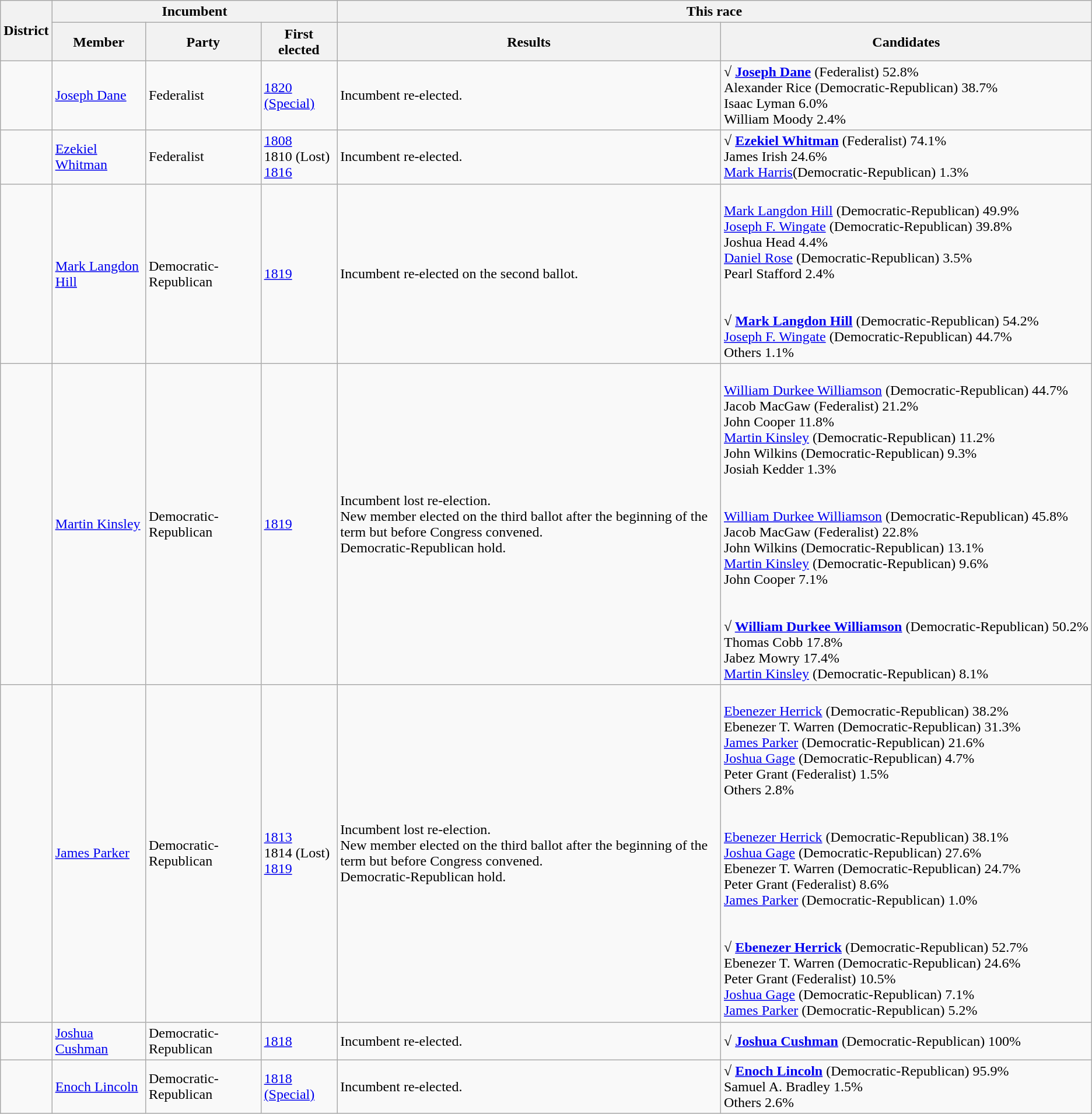<table class=wikitable>
<tr>
<th rowspan=2>District</th>
<th colspan=3>Incumbent</th>
<th colspan=2>This race</th>
</tr>
<tr>
<th>Member</th>
<th>Party</th>
<th>First elected</th>
<th>Results</th>
<th>Candidates</th>
</tr>
<tr>
<td></td>
<td><a href='#'>Joseph Dane</a></td>
<td>Federalist</td>
<td><a href='#'>1820 (Special)</a></td>
<td>Incumbent re-elected.</td>
<td nowrap><strong>√ <a href='#'>Joseph Dane</a></strong> (Federalist) 52.8%<br>Alexander Rice (Democratic-Republican) 38.7%<br>Isaac Lyman 6.0%<br>William Moody 2.4%</td>
</tr>
<tr>
<td></td>
<td><a href='#'>Ezekiel Whitman</a><br></td>
<td>Federalist</td>
<td><a href='#'>1808</a><br>1810 (Lost)<br><a href='#'>1816</a></td>
<td>Incumbent re-elected.</td>
<td nowrap><strong>√ <a href='#'>Ezekiel Whitman</a></strong> (Federalist) 74.1%<br>James Irish 24.6%<br><a href='#'>Mark Harris</a>(Democratic-Republican) 1.3%</td>
</tr>
<tr>
<td></td>
<td><a href='#'>Mark Langdon Hill</a><br></td>
<td>Democratic-Republican</td>
<td><a href='#'>1819</a></td>
<td>Incumbent re-elected on the second ballot.</td>
<td nowrap><strong></strong><br><a href='#'>Mark Langdon Hill</a> (Democratic-Republican) 49.9%<br><a href='#'>Joseph F. Wingate</a> (Democratic-Republican) 39.8%<br>Joshua Head 4.4%<br><a href='#'>Daniel Rose</a> (Democratic-Republican) 3.5%<br>Pearl Stafford 2.4%<br><br><strong></strong><br><strong>√ <a href='#'>Mark Langdon Hill</a></strong> (Democratic-Republican) 54.2%<br><a href='#'>Joseph F. Wingate</a> (Democratic-Republican) 44.7%<br>Others 1.1%</td>
</tr>
<tr>
<td></td>
<td><a href='#'>Martin Kinsley</a><br></td>
<td>Democratic-Republican</td>
<td><a href='#'>1819</a></td>
<td>Incumbent lost re-election.<br>New member elected on the third ballot after the beginning of the term but before Congress convened.<br>Democratic-Republican hold.</td>
<td nowrap><strong></strong><br><a href='#'>William Durkee Williamson</a> (Democratic-Republican) 44.7%<br>Jacob MacGaw (Federalist) 21.2%<br>John Cooper 11.8%<br><a href='#'>Martin Kinsley</a> (Democratic-Republican) 11.2%<br>John Wilkins (Democratic-Republican) 9.3%<br>Josiah Kedder 1.3%<br><br><strong></strong><br><a href='#'>William Durkee Williamson</a> (Democratic-Republican) 45.8%<br>Jacob MacGaw (Federalist) 22.8%<br>John Wilkins (Democratic-Republican) 13.1%<br><a href='#'>Martin Kinsley</a> (Democratic-Republican) 9.6%<br>John Cooper 7.1%<br><br><strong></strong><br><strong>√ <a href='#'>William Durkee Williamson</a></strong> (Democratic-Republican) 50.2%<br>Thomas Cobb 17.8%<br>Jabez Mowry 17.4%<br><a href='#'>Martin Kinsley</a> (Democratic-Republican) 8.1%</td>
</tr>
<tr>
<td></td>
<td><a href='#'>James Parker</a><br></td>
<td>Democratic-Republican</td>
<td><a href='#'>1813</a><br>1814 (Lost)<br><a href='#'>1819</a></td>
<td>Incumbent lost re-election.<br>New member elected on the third ballot after the beginning of the term but before Congress convened.<br>Democratic-Republican hold.</td>
<td nowrap><strong></strong><br><a href='#'>Ebenezer Herrick</a> (Democratic-Republican) 38.2%<br>Ebenezer T. Warren (Democratic-Republican) 31.3%<br><a href='#'>James Parker</a> (Democratic-Republican) 21.6%<br><a href='#'>Joshua Gage</a> (Democratic-Republican) 4.7%<br>Peter Grant (Federalist) 1.5%<br>Others 2.8%<br><br><strong></strong><br><a href='#'>Ebenezer Herrick</a> (Democratic-Republican) 38.1%<br><a href='#'>Joshua Gage</a> (Democratic-Republican) 27.6%<br>Ebenezer T. Warren (Democratic-Republican) 24.7%<br>Peter Grant (Federalist) 8.6%<br><a href='#'>James Parker</a> (Democratic-Republican) 1.0%<br><br><strong></strong><br><strong>√ <a href='#'>Ebenezer Herrick</a></strong> (Democratic-Republican) 52.7%<br>Ebenezer T. Warren (Democratic-Republican) 24.6%<br>Peter Grant (Federalist) 10.5%<br><a href='#'>Joshua Gage</a> (Democratic-Republican) 7.1%<br><a href='#'>James Parker</a> (Democratic-Republican) 5.2%</td>
</tr>
<tr>
<td></td>
<td><a href='#'>Joshua Cushman</a><br></td>
<td>Democratic-Republican</td>
<td><a href='#'>1818</a></td>
<td>Incumbent re-elected.</td>
<td nowrap><strong>√ <a href='#'>Joshua Cushman</a></strong> (Democratic-Republican) 100%</td>
</tr>
<tr>
<td></td>
<td><a href='#'>Enoch Lincoln</a><br></td>
<td>Democratic-Republican</td>
<td><a href='#'>1818 (Special)</a></td>
<td>Incumbent re-elected.</td>
<td nowrap><strong>√ <a href='#'>Enoch Lincoln</a></strong> (Democratic-Republican) 95.9%<br>Samuel A. Bradley 1.5%<br>Others 2.6%</td>
</tr>
</table>
